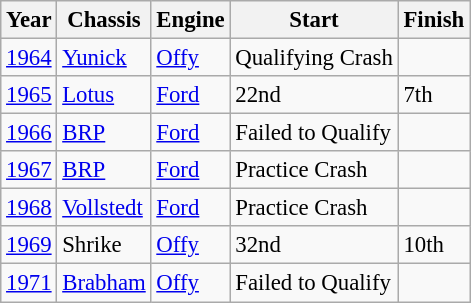<table class="wikitable" style="font-size: 95%;">
<tr>
<th>Year</th>
<th>Chassis</th>
<th>Engine</th>
<th>Start</th>
<th>Finish</th>
</tr>
<tr>
<td><a href='#'>1964</a></td>
<td><a href='#'>Yunick</a></td>
<td><a href='#'>Offy</a></td>
<td>Qualifying Crash</td>
<td></td>
</tr>
<tr>
<td><a href='#'>1965</a></td>
<td><a href='#'>Lotus</a></td>
<td><a href='#'>Ford</a></td>
<td>22nd</td>
<td>7th</td>
</tr>
<tr>
<td><a href='#'>1966</a></td>
<td><a href='#'>BRP</a></td>
<td><a href='#'>Ford</a></td>
<td>Failed to Qualify</td>
<td></td>
</tr>
<tr>
<td><a href='#'>1967</a></td>
<td><a href='#'>BRP</a></td>
<td><a href='#'>Ford</a></td>
<td>Practice Crash</td>
<td></td>
</tr>
<tr>
<td><a href='#'>1968</a></td>
<td><a href='#'>Vollstedt</a></td>
<td><a href='#'>Ford</a></td>
<td>Practice Crash</td>
<td></td>
</tr>
<tr>
<td><a href='#'>1969</a></td>
<td>Shrike</td>
<td><a href='#'>Offy</a></td>
<td>32nd</td>
<td>10th</td>
</tr>
<tr>
<td><a href='#'>1971</a></td>
<td><a href='#'>Brabham</a></td>
<td><a href='#'>Offy</a></td>
<td>Failed to Qualify</td>
<td></td>
</tr>
</table>
